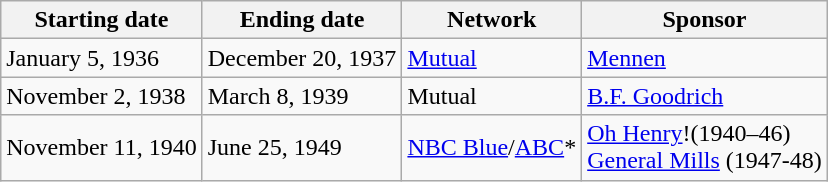<table class="wikitable">
<tr>
<th>Starting date</th>
<th>Ending date</th>
<th>Network</th>
<th>Sponsor</th>
</tr>
<tr>
<td>January 5, 1936</td>
<td>December 20, 1937</td>
<td><a href='#'>Mutual</a></td>
<td><a href='#'>Mennen</a></td>
</tr>
<tr>
<td>November 2, 1938</td>
<td>March 8, 1939</td>
<td>Mutual</td>
<td><a href='#'>B.F. Goodrich</a></td>
</tr>
<tr>
<td>November 11, 1940</td>
<td>June 25, 1949</td>
<td><a href='#'>NBC Blue</a>/<a href='#'>ABC</a>*</td>
<td><a href='#'>Oh Henry</a>!(1940–46)<br><a href='#'>General Mills</a> (1947-48)</td>
</tr>
</table>
